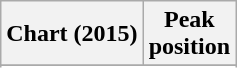<table class="wikitable sortable plainrowheaders" style="text-align:center;">
<tr>
<th scope="col">Chart (2015)</th>
<th scope="col">Peak<br>position</th>
</tr>
<tr>
</tr>
<tr>
</tr>
<tr>
</tr>
<tr>
</tr>
<tr>
</tr>
<tr>
</tr>
<tr>
</tr>
<tr>
</tr>
<tr>
</tr>
<tr>
</tr>
<tr>
</tr>
</table>
